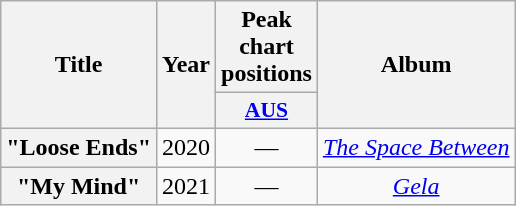<table class="wikitable plainrowheaders" style="text-align:center">
<tr>
<th scope="col" rowspan="2">Title</th>
<th scope="col" rowspan="2">Year</th>
<th scope="col" colspan="1">Peak chart positions</th>
<th scope="col" rowspan="2">Album</th>
</tr>
<tr>
<th scope="col" style="width:3em;font-size:90%;"><a href='#'>AUS</a></th>
</tr>
<tr>
<th scope="row">"Loose Ends"<br></th>
<td>2020</td>
<td>—</td>
<td><em><a href='#'>The Space Between</a></em></td>
</tr>
<tr>
<th scope="row">"My Mind"<br></th>
<td>2021</td>
<td>—</td>
<td><em><a href='#'>Gela</a></em></td>
</tr>
</table>
